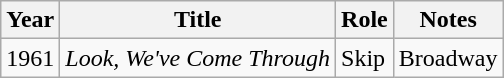<table class="wikitable">
<tr>
<th>Year</th>
<th>Title</th>
<th>Role</th>
<th>Notes</th>
</tr>
<tr>
<td>1961</td>
<td><em>Look, We've Come Through</em></td>
<td>Skip</td>
<td>Broadway</td>
</tr>
</table>
